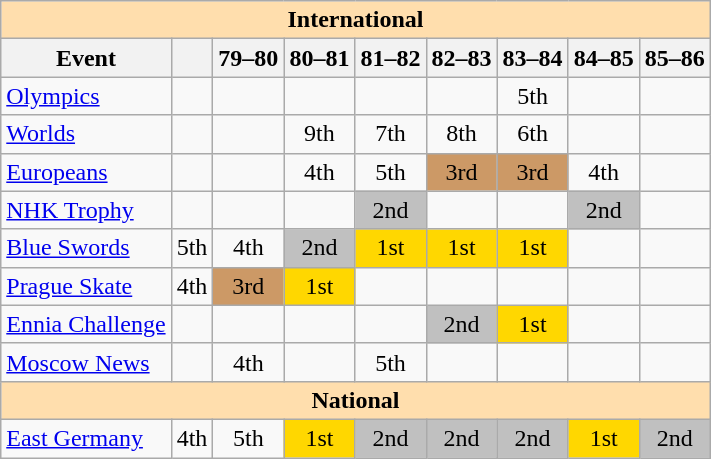<table class="wikitable" style="text-align:center">
<tr>
<th style="background-color: #ffdead; " colspan=9 align=center>International</th>
</tr>
<tr>
<th>Event</th>
<th></th>
<th>79–80</th>
<th>80–81</th>
<th>81–82</th>
<th>82–83</th>
<th>83–84</th>
<th>84–85</th>
<th>85–86</th>
</tr>
<tr>
<td align=left><a href='#'>Olympics</a></td>
<td></td>
<td></td>
<td></td>
<td></td>
<td></td>
<td>5th</td>
<td></td>
<td></td>
</tr>
<tr>
<td align=left><a href='#'>Worlds</a></td>
<td></td>
<td></td>
<td>9th</td>
<td>7th</td>
<td>8th</td>
<td>6th</td>
<td></td>
<td></td>
</tr>
<tr>
<td align=left><a href='#'>Europeans</a></td>
<td></td>
<td></td>
<td>4th</td>
<td>5th</td>
<td bgcolor=cc9966>3rd</td>
<td bgcolor=cc9966>3rd</td>
<td>4th</td>
<td></td>
</tr>
<tr>
<td align=left><a href='#'>NHK Trophy</a></td>
<td></td>
<td></td>
<td></td>
<td bgcolor=silver>2nd</td>
<td></td>
<td></td>
<td bgcolor=silver>2nd</td>
<td></td>
</tr>
<tr>
<td align=left><a href='#'>Blue Swords</a></td>
<td>5th</td>
<td>4th</td>
<td bgcolor=silver>2nd</td>
<td bgcolor=gold>1st</td>
<td bgcolor=gold>1st</td>
<td bgcolor=gold>1st</td>
<td></td>
<td></td>
</tr>
<tr>
<td align=left><a href='#'>Prague Skate</a></td>
<td>4th</td>
<td bgcolor=cc9966>3rd</td>
<td bgcolor=gold>1st</td>
<td></td>
<td></td>
<td></td>
<td></td>
<td></td>
</tr>
<tr>
<td align=left><a href='#'>Ennia Challenge</a></td>
<td></td>
<td></td>
<td></td>
<td></td>
<td bgcolor=silver>2nd</td>
<td bgcolor=gold>1st</td>
<td></td>
<td></td>
</tr>
<tr>
<td align=left><a href='#'>Moscow News</a></td>
<td></td>
<td>4th</td>
<td></td>
<td>5th</td>
<td></td>
<td></td>
<td></td>
<td></td>
</tr>
<tr>
<th style="background-color: #ffdead; " colspan=9 align=center>National</th>
</tr>
<tr>
<td align=left><a href='#'>East Germany</a></td>
<td>4th</td>
<td>5th</td>
<td bgcolor=gold>1st</td>
<td bgcolor=silver>2nd</td>
<td bgcolor=silver>2nd</td>
<td bgcolor=silver>2nd</td>
<td bgcolor=gold>1st</td>
<td bgcolor=silver>2nd</td>
</tr>
</table>
